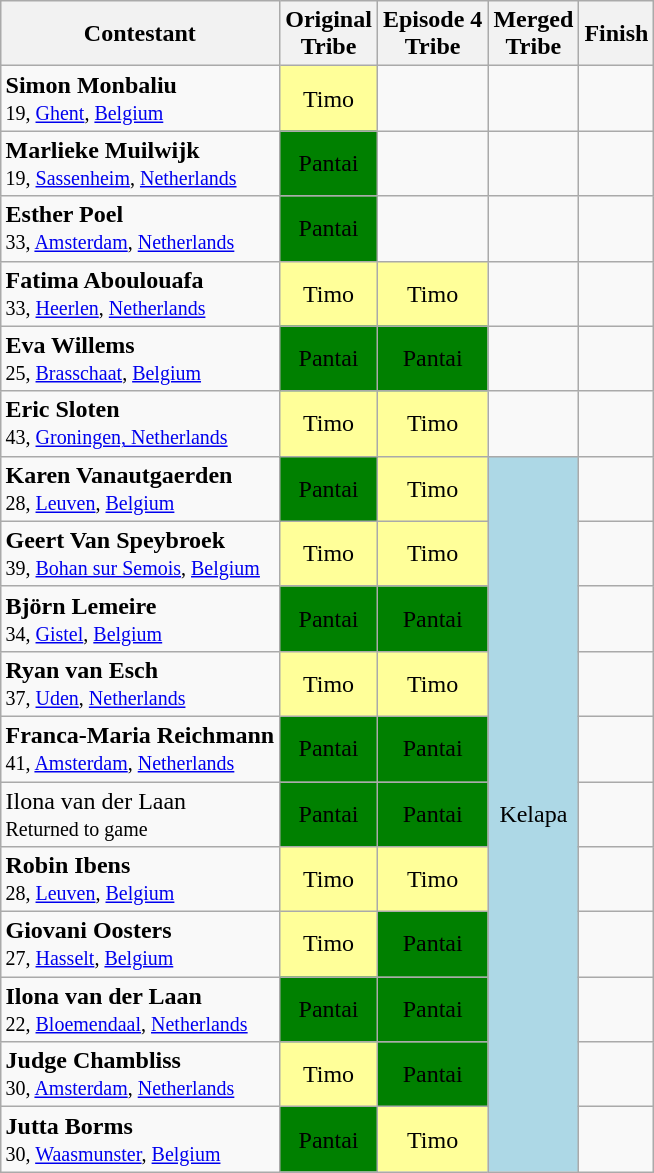<table class="wikitable" style="margin:auto; text-align:center">
<tr>
<th>Contestant</th>
<th>Original<br>Tribe</th>
<th>Episode 4<br>Tribe</th>
<th>Merged<br>Tribe</th>
<th>Finish</th>
</tr>
<tr>
<td align="left"><strong>Simon Monbaliu</strong><br><small>19, <a href='#'>Ghent</a>, <a href='#'>Belgium</a></small></td>
<td bgcolor="#FFFF99" align=center>Timo</td>
<td></td>
<td></td>
<td></td>
</tr>
<tr>
<td align="left"><strong>Marlieke Muilwijk</strong><br><small>19, <a href='#'>Sassenheim</a>, <a href='#'>Netherlands</a></small></td>
<td bgcolor="green">Pantai</td>
<td></td>
<td></td>
<td></td>
</tr>
<tr>
<td align="left"><strong>Esther Poel</strong><br><small>33, <a href='#'>Amsterdam</a>, <a href='#'>Netherlands</a></small></td>
<td bgcolor="green">Pantai</td>
<td></td>
<td></td>
<td></td>
</tr>
<tr>
<td align="left"><strong>Fatima Aboulouafa</strong><br><small>33, <a href='#'>Heerlen</a>, <a href='#'>Netherlands</a></small></td>
<td bgcolor="#FFFF99" align=center>Timo</td>
<td bgcolor="#FFFF99" align=center>Timo</td>
<td></td>
<td></td>
</tr>
<tr>
<td align="left"><strong>Eva Willems</strong><br><small>25, <a href='#'>Brasschaat</a>, <a href='#'>Belgium</a></small></td>
<td bgcolor="green">Pantai</td>
<td bgcolor="green">Pantai</td>
<td></td>
<td></td>
</tr>
<tr>
<td align="left"><strong>Eric Sloten</strong><br><small>43, <a href='#'>Groningen, Netherlands</a></small></td>
<td bgcolor="#FFFF99" align=center>Timo</td>
<td bgcolor="#FFFF99" align=center>Timo</td>
<td></td>
<td></td>
</tr>
<tr>
<td align="left"><strong>Karen Vanautgaerden</strong><br><small>28, <a href='#'>Leuven</a>, <a href='#'>Belgium</a></small></td>
<td bgcolor="green" align=center>Pantai</td>
<td bgcolor="#FFFF99" align=center>Timo</td>
<td align=center bgcolor="lightblue" rowspan=11>Kelapa</td>
<td></td>
</tr>
<tr>
<td align="left"><strong>Geert Van Speybroek</strong><br><small>39, <a href='#'>Bohan sur Semois</a>, <a href='#'>Belgium</a></small></td>
<td bgcolor="#FFFF99" align=center>Timo</td>
<td bgcolor="#FFFF99" align=center>Timo</td>
<td></td>
</tr>
<tr>
<td align="left"><strong>Björn Lemeire</strong><br><small>34, <a href='#'>Gistel</a>, <a href='#'>Belgium</a></small></td>
<td bgcolor="green" align=center>Pantai</td>
<td bgcolor="green" align=center>Pantai</td>
<td></td>
</tr>
<tr>
<td align="left"><strong>Ryan van Esch</strong><br><small>37, <a href='#'>Uden</a>, <a href='#'>Netherlands</a></small></td>
<td bgcolor="#FFFF99" align=center>Timo</td>
<td bgcolor="#FFFF99" align=center>Timo</td>
<td></td>
</tr>
<tr>
<td align="left"><strong>Franca-Maria Reichmann</strong><br><small>41, <a href='#'>Amsterdam</a>, <a href='#'>Netherlands</a></small></td>
<td bgcolor="green" align=center>Pantai</td>
<td bgcolor="green" align=center>Pantai</td>
<td></td>
</tr>
<tr>
<td align="left">Ilona van der Laan<br><small>Returned to game</small></td>
<td bgcolor="green" align=center>Pantai</td>
<td bgcolor="green" align=center>Pantai</td>
<td></td>
</tr>
<tr>
<td align="left"><strong>Robin Ibens</strong><br><small>28, <a href='#'>Leuven</a>, <a href='#'>Belgium</a></small></td>
<td bgcolor="#FFFF99" align=center>Timo</td>
<td bgcolor="#FFFF99" align=center>Timo</td>
<td></td>
</tr>
<tr>
<td align="left"><strong>Giovani Oosters</strong><br><small>27, <a href='#'>Hasselt</a>, <a href='#'>Belgium</a></small></td>
<td bgcolor="#FFFF99" align=center>Timo</td>
<td bgcolor="green" align=center>Pantai</td>
<td></td>
</tr>
<tr>
<td align="left"><strong>Ilona van der Laan</strong><br><small>22, <a href='#'>Bloemendaal</a>, <a href='#'>Netherlands</a></small></td>
<td bgcolor="green" align=center>Pantai</td>
<td bgcolor="green" align=center>Pantai</td>
<td></td>
</tr>
<tr>
<td align="left"><strong>Judge Chambliss</strong><br><small>30, <a href='#'>Amsterdam</a>, <a href='#'>Netherlands</a></small></td>
<td bgcolor="#FFFF99" align=center>Timo</td>
<td bgcolor="green" align=center>Pantai</td>
<td></td>
</tr>
<tr>
<td align="left"><strong>Jutta Borms</strong><br><small>30, <a href='#'>Waasmunster</a>, <a href='#'>Belgium</a></small></td>
<td bgcolor="green" align=center>Pantai</td>
<td bgcolor="#FFFF99" align=center>Timo</td>
<td></td>
</tr>
</table>
